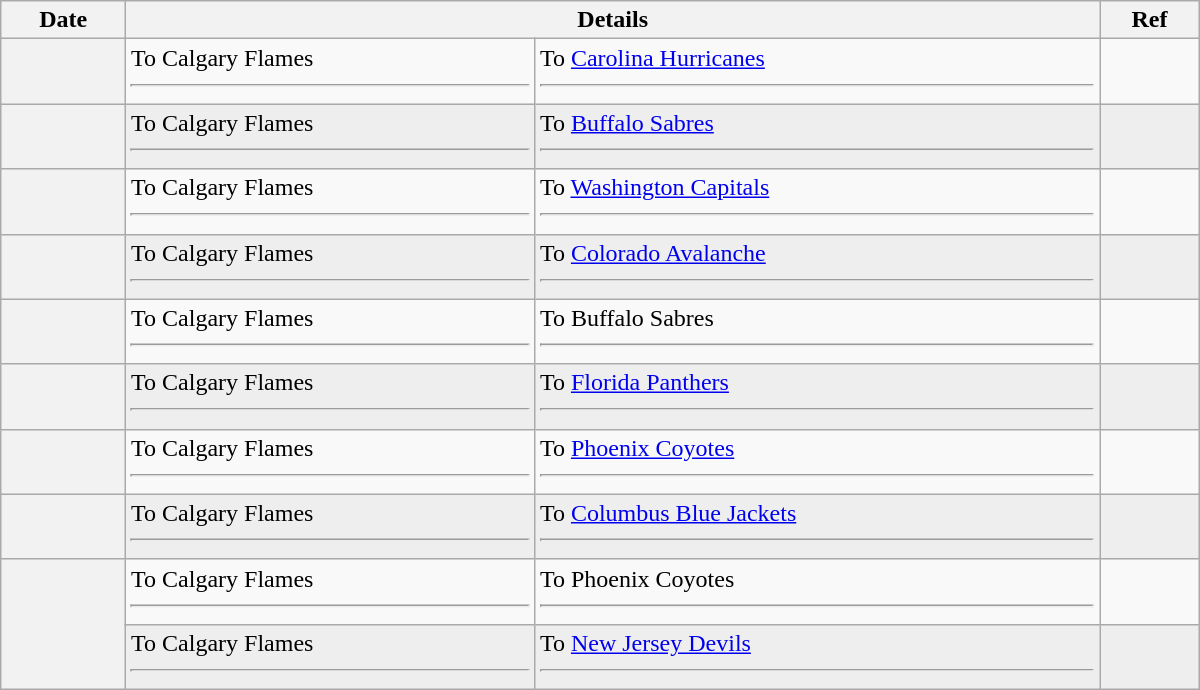<table class="wikitable plainrowheaders" style="width: 50em;">
<tr>
<th scope="col">Date</th>
<th scope="col" colspan="2">Details</th>
<th scope="col">Ref</th>
</tr>
<tr>
<th scope="row"></th>
<td valign="top">To Calgary Flames <hr></td>
<td valign="top">To <a href='#'>Carolina Hurricanes</a> <hr></td>
<td></td>
</tr>
<tr bgcolor="#eeeeee">
<th scope="row"></th>
<td valign="top">To Calgary Flames <hr></td>
<td valign="top">To <a href='#'>Buffalo Sabres</a> <hr></td>
<td></td>
</tr>
<tr>
<th scope="row"></th>
<td valign="top">To Calgary Flames <hr></td>
<td valign="top">To <a href='#'>Washington Capitals</a> <hr></td>
<td></td>
</tr>
<tr bgcolor="#eeeeee">
<th scope="row"></th>
<td valign="top">To Calgary Flames <hr></td>
<td valign="top">To <a href='#'>Colorado Avalanche</a> <hr></td>
<td></td>
</tr>
<tr>
<th scope="row"></th>
<td valign="top">To Calgary Flames <hr></td>
<td valign="top">To Buffalo Sabres <hr></td>
<td></td>
</tr>
<tr bgcolor="#eeeeee">
<th scope="row"></th>
<td valign="top">To Calgary Flames <hr></td>
<td valign="top">To <a href='#'>Florida Panthers</a> <hr></td>
<td></td>
</tr>
<tr>
<th scope="row"></th>
<td valign="top">To Calgary Flames <hr></td>
<td valign="top">To <a href='#'>Phoenix Coyotes</a> <hr></td>
<td></td>
</tr>
<tr bgcolor="#eeeeee">
<th scope="row"></th>
<td valign="top">To Calgary Flames <hr></td>
<td valign="top">To <a href='#'>Columbus Blue Jackets</a> <hr></td>
<td></td>
</tr>
<tr>
<th scope="row" rowspan=2></th>
<td valign="top">To Calgary Flames <hr></td>
<td valign="top">To Phoenix Coyotes <hr></td>
<td></td>
</tr>
<tr bgcolor="#eeeeee">
<td valign="top">To Calgary Flames <hr></td>
<td valign="top">To <a href='#'>New Jersey Devils</a> <hr></td>
<td></td>
</tr>
</table>
